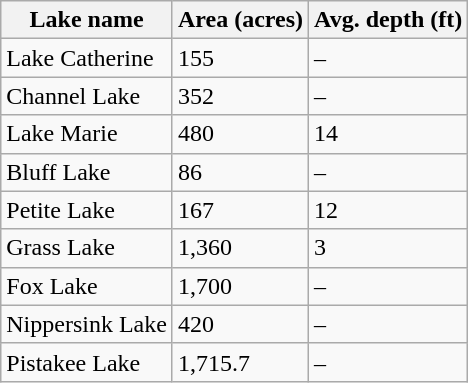<table class="wikitable">
<tr>
<th><strong>Lake name</strong></th>
<th>Area (acres)</th>
<th>Avg. depth (ft)</th>
</tr>
<tr>
<td>Lake Catherine</td>
<td>155</td>
<td>–</td>
</tr>
<tr>
<td>Channel Lake</td>
<td>352</td>
<td>–</td>
</tr>
<tr>
<td>Lake Marie</td>
<td>480</td>
<td>14</td>
</tr>
<tr>
<td>Bluff Lake</td>
<td>86</td>
<td>–</td>
</tr>
<tr>
<td>Petite Lake</td>
<td>167</td>
<td>12</td>
</tr>
<tr>
<td>Grass Lake</td>
<td>1,360</td>
<td>3</td>
</tr>
<tr>
<td>Fox Lake</td>
<td>1,700</td>
<td>–</td>
</tr>
<tr>
<td>Nippersink Lake</td>
<td>420</td>
<td>–</td>
</tr>
<tr>
<td>Pistakee Lake</td>
<td>1,715.7</td>
<td>–</td>
</tr>
</table>
